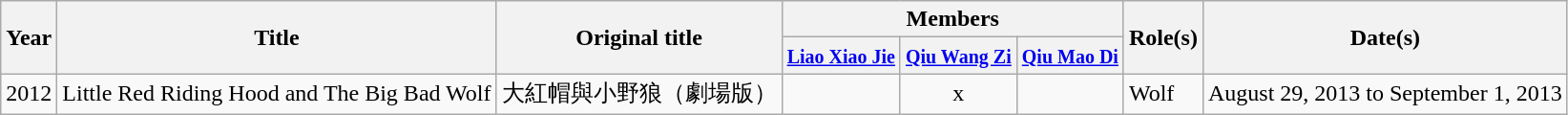<table class="wikitable">
<tr>
<th rowspan=2>Year</th>
<th rowspan=2>Title</th>
<th rowspan=2>Original title</th>
<th colspan=3>Members</th>
<th rowspan=2>Role(s)</th>
<th rowspan=2>Date(s)</th>
</tr>
<tr>
<th><small><a href='#'>Liao Xiao Jie</a></small></th>
<th><small><a href='#'>Qiu Wang Zi</a></small></th>
<th><small><a href='#'>Qiu Mao Di</a></small></th>
</tr>
<tr>
<td>2012</td>
<td>Little Red Riding Hood and The Big Bad Wolf</td>
<td>大紅帽與小野狼（劇場版）</td>
<td></td>
<td style="text-align:center">x</td>
<td></td>
<td>Wolf</td>
<td>August 29, 2013 to September 1, 2013</td>
</tr>
</table>
